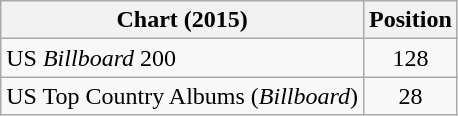<table class="wikitable">
<tr>
<th>Chart (2015)</th>
<th>Position</th>
</tr>
<tr>
<td>US <em>Billboard</em> 200</td>
<td style="text-align:center;">128</td>
</tr>
<tr>
<td>US Top Country Albums (<em>Billboard</em>)</td>
<td style="text-align:center;">28</td>
</tr>
</table>
